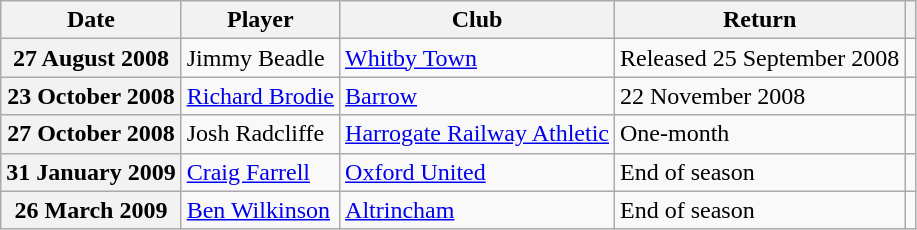<table class="wikitable plainrowheaders">
<tr>
<th scope=col>Date</th>
<th scope=col>Player</th>
<th scope=col>Club</th>
<th scope=col>Return</th>
<th scope=col class=unsortable></th>
</tr>
<tr>
<th scope=row>27 August 2008</th>
<td>Jimmy Beadle</td>
<td><a href='#'>Whitby Town</a></td>
<td>Released 25 September 2008</td>
<td style="text-align:center;"></td>
</tr>
<tr>
<th scope=row>23 October 2008</th>
<td><a href='#'>Richard Brodie</a></td>
<td><a href='#'>Barrow</a></td>
<td>22 November 2008</td>
<td style="text-align:center;"></td>
</tr>
<tr>
<th scope=row>27 October 2008</th>
<td>Josh Radcliffe</td>
<td><a href='#'>Harrogate Railway Athletic</a></td>
<td>One-month</td>
<td style="text-align:center;"></td>
</tr>
<tr>
<th scope=row>31 January 2009</th>
<td><a href='#'>Craig Farrell</a></td>
<td><a href='#'>Oxford United</a></td>
<td>End of season</td>
<td style="text-align:center;"></td>
</tr>
<tr>
<th scope=row>26 March 2009</th>
<td><a href='#'>Ben Wilkinson</a></td>
<td><a href='#'>Altrincham</a></td>
<td>End of season</td>
<td style="text-align:center;"></td>
</tr>
</table>
